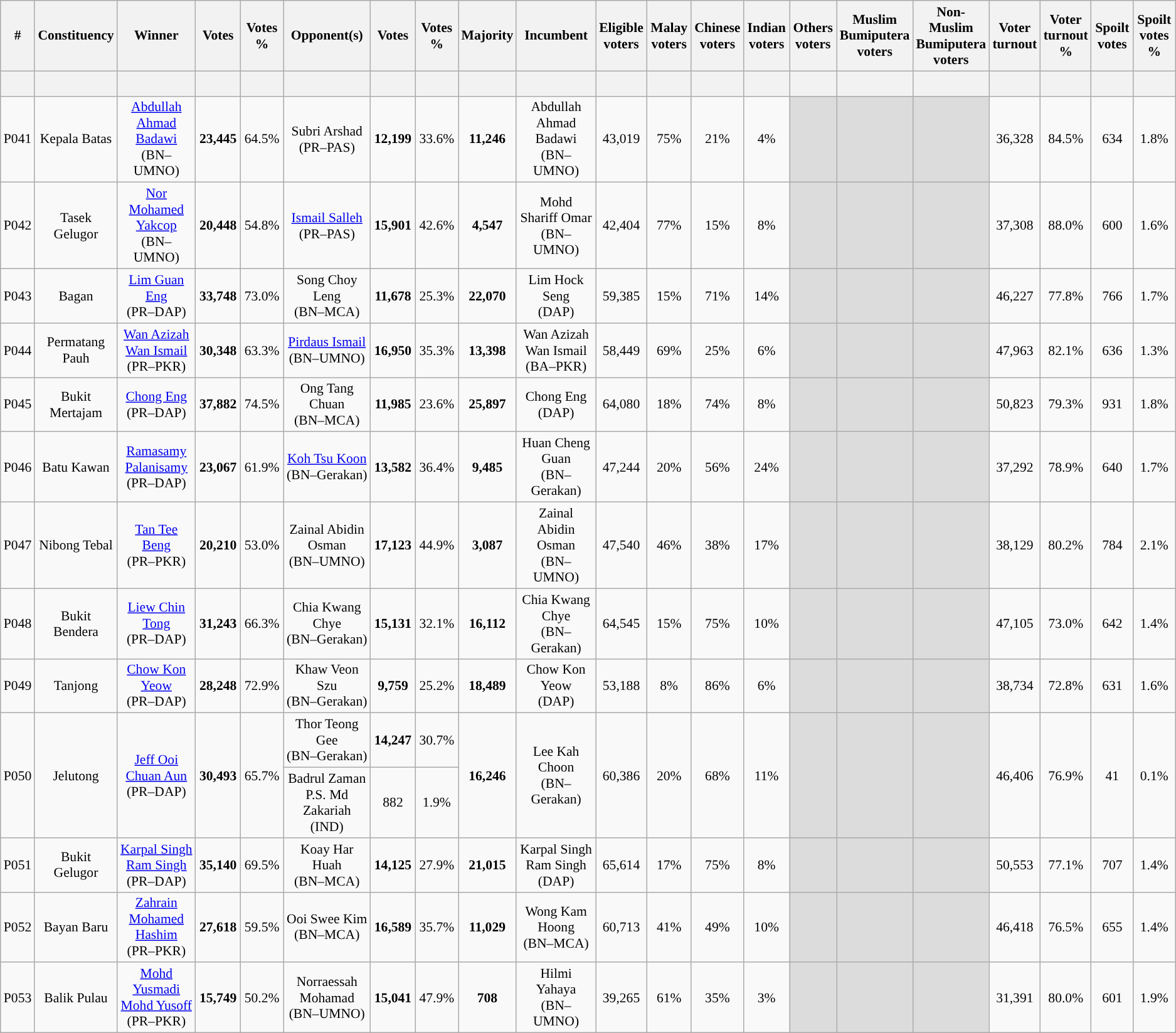<table class="wikitable sortable" style="text-align:center; font-size:90%">
<tr>
<th width="30">#</th>
<th width="60">Constituency</th>
<th width="150">Winner</th>
<th width="50">Votes</th>
<th width="50">Votes %</th>
<th width="150">Opponent(s)</th>
<th width="50">Votes</th>
<th width="50">Votes %</th>
<th width="50">Majority</th>
<th width="150">Incumbent</th>
<th width="50">Eligible voters</th>
<th width="50">Malay voters</th>
<th width="50">Chinese voters</th>
<th width="50">Indian voters</th>
<th width="50">Others voters</th>
<th width="50">Muslim Bumiputera voters</th>
<th width="50">Non-Muslim Bumiputera voters</th>
<th width="50">Voter turnout</th>
<th width="50">Voter turnout %</th>
<th width="50">Spoilt votes</th>
<th width="50">Spoilt votes %</th>
</tr>
<tr>
<th height="20"></th>
<th></th>
<th></th>
<th></th>
<th></th>
<th></th>
<th></th>
<th></th>
<th></th>
<th></th>
<th></th>
<th></th>
<th></th>
<th></th>
<th></th>
<th></th>
<th></th>
<th></th>
<th></th>
<th></th>
<th></th>
</tr>
<tr>
<td>P041</td>
<td>Kepala Batas</td>
<td><a href='#'>Abdullah Ahmad Badawi</a><br>(BN–UMNO)</td>
<td><strong>23,445</strong></td>
<td>64.5%</td>
<td>Subri Arshad<br>(PR–PAS)</td>
<td><strong>12,199</strong></td>
<td>33.6%</td>
<td><strong>11,246</strong></td>
<td>Abdullah Ahmad Badawi<br>(BN–UMNO)</td>
<td>43,019</td>
<td>75%</td>
<td>21%</td>
<td>4%</td>
<td bgcolor="dcdcdc"></td>
<td bgcolor="dcdcdc"></td>
<td bgcolor="dcdcdc"></td>
<td>36,328</td>
<td>84.5%</td>
<td>634</td>
<td>1.8%</td>
</tr>
<tr>
<td>P042</td>
<td>Tasek Gelugor</td>
<td><a href='#'>Nor Mohamed Yakcop</a><br>(BN–UMNO)</td>
<td><strong>20,448</strong></td>
<td>54.8%</td>
<td><a href='#'>Ismail Salleh</a><br>(PR–PAS)</td>
<td><strong>15,901</strong></td>
<td>42.6%</td>
<td><strong>4,547</strong></td>
<td>Mohd Shariff Omar<br>(BN–UMNO)</td>
<td>42,404</td>
<td>77%</td>
<td>15%</td>
<td>8%</td>
<td bgcolor="dcdcdc"></td>
<td bgcolor="dcdcdc"></td>
<td bgcolor="dcdcdc"></td>
<td>37,308</td>
<td>88.0%</td>
<td>600</td>
<td>1.6%</td>
</tr>
<tr>
<td>P043</td>
<td>Bagan</td>
<td><a href='#'>Lim Guan Eng</a><br>(PR–DAP)</td>
<td><strong>33,748</strong></td>
<td>73.0%</td>
<td>Song Choy Leng<br>(BN–MCA)</td>
<td><strong>11,678</strong></td>
<td>25.3%</td>
<td><strong>22,070</strong></td>
<td>Lim Hock Seng<br>(DAP)</td>
<td>59,385</td>
<td>15%</td>
<td>71%</td>
<td>14%</td>
<td bgcolor="dcdcdc"></td>
<td bgcolor="dcdcdc"></td>
<td bgcolor="dcdcdc"></td>
<td>46,227</td>
<td>77.8%</td>
<td>766</td>
<td>1.7%</td>
</tr>
<tr>
<td>P044</td>
<td>Permatang Pauh</td>
<td><a href='#'>Wan Azizah Wan Ismail</a><br>(PR–PKR)</td>
<td><strong>30,348</strong></td>
<td>63.3%</td>
<td><a href='#'>Pirdaus Ismail</a><br>(BN–UMNO)</td>
<td><strong>16,950</strong></td>
<td>35.3%</td>
<td><strong>13,398</strong></td>
<td>Wan Azizah Wan Ismail<br>(BA–PKR)</td>
<td>58,449</td>
<td>69%</td>
<td>25%</td>
<td>6%</td>
<td bgcolor="dcdcdc"></td>
<td bgcolor="dcdcdc"></td>
<td bgcolor="dcdcdc"></td>
<td>47,963</td>
<td>82.1%</td>
<td>636</td>
<td>1.3%</td>
</tr>
<tr>
<td>P045</td>
<td>Bukit Mertajam</td>
<td><a href='#'>Chong Eng</a><br>(PR–DAP)</td>
<td><strong>37,882</strong></td>
<td>74.5%</td>
<td>Ong Tang Chuan<br>(BN–MCA)</td>
<td><strong>11,985</strong></td>
<td>23.6%</td>
<td><strong>25,897</strong></td>
<td>Chong Eng<br>(DAP)</td>
<td>64,080</td>
<td>18%</td>
<td>74%</td>
<td>8%</td>
<td bgcolor="dcdcdc"></td>
<td bgcolor="dcdcdc"></td>
<td bgcolor="dcdcdc"></td>
<td>50,823</td>
<td>79.3%</td>
<td>931</td>
<td>1.8%</td>
</tr>
<tr>
<td>P046</td>
<td>Batu Kawan</td>
<td><a href='#'>Ramasamy Palanisamy</a><br>(PR–DAP)</td>
<td><strong>23,067</strong></td>
<td>61.9%</td>
<td><a href='#'>Koh Tsu Koon</a><br>(BN–Gerakan)</td>
<td><strong>13,582</strong></td>
<td>36.4%</td>
<td><strong>9,485</strong></td>
<td>Huan Cheng Guan<br>(BN–Gerakan)</td>
<td>47,244</td>
<td>20%</td>
<td>56%</td>
<td>24%</td>
<td bgcolor="dcdcdc"></td>
<td bgcolor="dcdcdc"></td>
<td bgcolor="dcdcdc"></td>
<td>37,292</td>
<td>78.9%</td>
<td>640</td>
<td>1.7%</td>
</tr>
<tr>
<td>P047</td>
<td>Nibong Tebal</td>
<td><a href='#'>Tan Tee Beng</a><br>(PR–PKR)</td>
<td><strong>20,210</strong></td>
<td>53.0%</td>
<td>Zainal Abidin Osman<br>(BN–UMNO)</td>
<td><strong>17,123</strong></td>
<td>44.9%</td>
<td><strong>3,087</strong></td>
<td>Zainal Abidin Osman<br>(BN–UMNO)</td>
<td>47,540</td>
<td>46%</td>
<td>38%</td>
<td>17%</td>
<td bgcolor="dcdcdc"></td>
<td bgcolor="dcdcdc"></td>
<td bgcolor="dcdcdc"></td>
<td>38,129</td>
<td>80.2%</td>
<td>784</td>
<td>2.1%</td>
</tr>
<tr>
<td>P048</td>
<td>Bukit Bendera</td>
<td><a href='#'>Liew Chin Tong</a><br>(PR–DAP)</td>
<td><strong>31,243</strong></td>
<td>66.3%</td>
<td>Chia Kwang Chye<br>(BN–Gerakan)</td>
<td><strong>15,131</strong></td>
<td>32.1%</td>
<td><strong>16,112</strong></td>
<td>Chia Kwang Chye<br>(BN–Gerakan)</td>
<td>64,545</td>
<td>15%</td>
<td>75%</td>
<td>10%</td>
<td bgcolor="dcdcdc"></td>
<td bgcolor="dcdcdc"></td>
<td bgcolor="dcdcdc"></td>
<td>47,105</td>
<td>73.0%</td>
<td>642</td>
<td>1.4%</td>
</tr>
<tr>
<td>P049</td>
<td>Tanjong</td>
<td><a href='#'>Chow Kon Yeow</a><br>(PR–DAP)</td>
<td><strong>28,248</strong></td>
<td>72.9%</td>
<td>Khaw Veon Szu<br>(BN–Gerakan)</td>
<td><strong>9,759</strong></td>
<td>25.2%</td>
<td><strong>18,489</strong></td>
<td>Chow Kon Yeow<br>(DAP)</td>
<td>53,188</td>
<td>8%</td>
<td>86%</td>
<td>6%</td>
<td bgcolor="dcdcdc"></td>
<td bgcolor="dcdcdc"></td>
<td bgcolor="dcdcdc"></td>
<td>38,734</td>
<td>72.8%</td>
<td>631</td>
<td>1.6%</td>
</tr>
<tr>
<td rowspan=2>P050</td>
<td rowspan=2>Jelutong</td>
<td rowspan=2><a href='#'>Jeff Ooi Chuan Aun</a><br>(PR–DAP)</td>
<td rowspan=2><strong>30,493</strong></td>
<td rowspan=2>65.7%</td>
<td>Thor Teong Gee<br>(BN–Gerakan)</td>
<td><strong>14,247</strong></td>
<td>30.7%</td>
<td rowspan=2><strong>16,246</strong></td>
<td rowspan=2>Lee Kah Choon<br>(BN–Gerakan)</td>
<td rowspan=2>60,386</td>
<td rowspan=2>20%</td>
<td rowspan=2>68%</td>
<td rowspan=2>11%</td>
<td rowspan=2 bgcolor="dcdcdc"></td>
<td rowspan=2 bgcolor="dcdcdc"></td>
<td rowspan=2 bgcolor="dcdcdc"></td>
<td rowspan=2>46,406</td>
<td rowspan=2>76.9%</td>
<td rowspan=2>41</td>
<td rowspan=2>0.1%</td>
</tr>
<tr>
<td>Badrul Zaman P.S. Md Zakariah<br>(IND)</td>
<td>882</td>
<td>1.9%</td>
</tr>
<tr>
<td>P051</td>
<td>Bukit Gelugor</td>
<td><a href='#'>Karpal Singh Ram Singh</a><br>(PR–DAP)</td>
<td><strong>35,140</strong></td>
<td>69.5%</td>
<td>Koay Har Huah<br>(BN–MCA)</td>
<td><strong>14,125</strong></td>
<td>27.9%</td>
<td><strong>21,015</strong></td>
<td>Karpal Singh Ram Singh<br>(DAP)</td>
<td>65,614</td>
<td>17%</td>
<td>75%</td>
<td>8%</td>
<td bgcolor="dcdcdc"></td>
<td bgcolor="dcdcdc"></td>
<td bgcolor="dcdcdc"></td>
<td>50,553</td>
<td>77.1%</td>
<td>707</td>
<td>1.4%</td>
</tr>
<tr>
<td>P052</td>
<td>Bayan Baru</td>
<td><a href='#'>Zahrain Mohamed Hashim</a><br>(PR–PKR)</td>
<td><strong>27,618</strong></td>
<td>59.5%</td>
<td>Ooi Swee Kim<br>(BN–MCA)</td>
<td><strong>16,589</strong></td>
<td>35.7%</td>
<td><strong>11,029</strong></td>
<td>Wong Kam Hoong<br>(BN–MCA)</td>
<td>60,713</td>
<td>41%</td>
<td>49%</td>
<td>10%</td>
<td bgcolor="dcdcdc"></td>
<td bgcolor="dcdcdc"></td>
<td bgcolor="dcdcdc"></td>
<td>46,418</td>
<td>76.5%</td>
<td>655</td>
<td>1.4%</td>
</tr>
<tr>
<td>P053</td>
<td>Balik Pulau</td>
<td><a href='#'>Mohd Yusmadi Mohd Yusoff</a><br>(PR–PKR)</td>
<td><strong>15,749</strong></td>
<td>50.2%</td>
<td>Norraessah Mohamad<br>(BN–UMNO)</td>
<td><strong>15,041</strong></td>
<td>47.9%</td>
<td><strong>708</strong></td>
<td>Hilmi Yahaya<br>(BN–UMNO)</td>
<td>39,265</td>
<td>61%</td>
<td>35%</td>
<td>3%</td>
<td bgcolor="dcdcdc"></td>
<td bgcolor="dcdcdc"></td>
<td bgcolor="dcdcdc"></td>
<td>31,391</td>
<td>80.0%</td>
<td>601</td>
<td>1.9%</td>
</tr>
</table>
